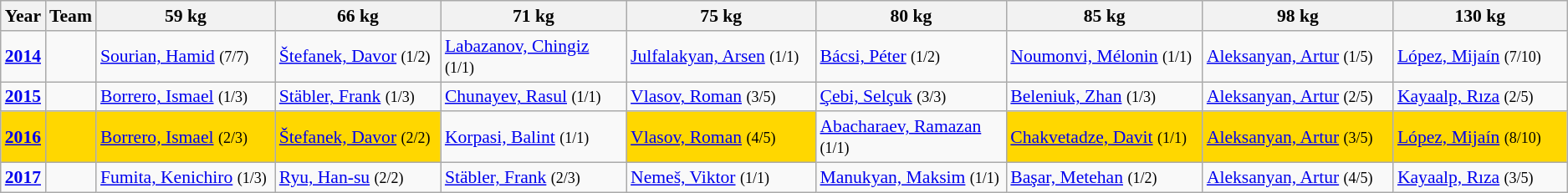<table class="wikitable sortable" style="font-size: 90%">
<tr>
<th>Year</th>
<th>Team</th>
<th width=300>59 kg</th>
<th width=275>66 kg</th>
<th width=300>71 kg</th>
<th width=300>75 kg</th>
<th width=300>80 kg</th>
<th width=300>85 kg</th>
<th width=300>98 kg</th>
<th width=300>130 kg</th>
</tr>
<tr>
<td><strong><a href='#'>2014</a></strong></td>
<td></td>
<td> <a href='#'>Sourian, Hamid</a> <small>(7/7)</small></td>
<td> <a href='#'>Štefanek, Davor</a> <small>(1/2)</small></td>
<td> <a href='#'>Labazanov, Chingiz</a> <small>(1/1)</small></td>
<td> <a href='#'>Julfalakyan, Arsen</a> <small>(1/1)</small></td>
<td> <a href='#'>Bácsi, Péter</a> <small>(1/2)</small></td>
<td> <a href='#'>Noumonvi, Mélonin</a> <small>(1/1)</small></td>
<td> <a href='#'>Aleksanyan, Artur</a> <small>(1/5)</small></td>
<td> <a href='#'>López, Mijaín</a> <small>(7/10)</small></td>
</tr>
<tr>
<td><strong><a href='#'>2015</a></strong></td>
<td></td>
<td> <a href='#'>Borrero, Ismael</a> <small>(1/3)</small></td>
<td> <a href='#'>Stäbler, Frank</a>  <small>(1/3)</small></td>
<td> <a href='#'>Chunayev, Rasul</a> <small>(1/1)</small></td>
<td> <a href='#'>Vlasov, Roman</a> <small>(3/5)</small></td>
<td> <a href='#'>Çebi, Selçuk</a> <small>(3/3)</small></td>
<td> <a href='#'>Beleniuk, Zhan</a> <small>(1/3)</small></td>
<td> <a href='#'>Aleksanyan, Artur</a> <small>(2/5)</small></td>
<td> <a href='#'>Kayaalp, Rıza</a> <small>(2/5)</small></td>
</tr>
<tr>
<td bgcolor="GOLD"><strong><a href='#'>2016</a></strong></td>
<td bgcolor="GOLD"></td>
<td bgcolor="GOLD"> <a href='#'>Borrero, Ismael</a> <small>(2/3)</small></td>
<td bgcolor="GOLD"> <a href='#'>Štefanek, Davor</a> <small>(2/2)</small></td>
<td> <a href='#'>Korpasi, Balint</a> <small>(1/1)</small></td>
<td bgcolor="GOLD"> <a href='#'>Vlasov, Roman</a> <small>(4/5)</small></td>
<td> <a href='#'>Abacharaev, Ramazan</a> <small>(1/1)</small></td>
<td bgcolor="GOLD"> <a href='#'>Chakvetadze, Davit</a> <small>(1/1)</small></td>
<td bgcolor="GOLD"> <a href='#'>Aleksanyan, Artur</a> <small>(3/5)</small></td>
<td bgcolor="GOLD"> <a href='#'>López, Mijaín</a> <small>(8/10)</small></td>
</tr>
<tr>
<td><strong><a href='#'>2017</a></strong></td>
<td></td>
<td> <a href='#'>Fumita, Kenichiro</a> <small>(1/3)</small></td>
<td> <a href='#'>Ryu, Han-su</a> <small>(2/2)</small></td>
<td> <a href='#'>Stäbler, Frank</a> <small>(2/3)</small></td>
<td> <a href='#'>Nemeš, Viktor</a> <small>(1/1)</small></td>
<td> <a href='#'>Manukyan, Maksim</a> <small>(1/1)</small></td>
<td> <a href='#'>Başar, Metehan</a>  <small>(1/2)</small></td>
<td> <a href='#'>Aleksanyan, Artur</a> <small>(4/5)</small></td>
<td> <a href='#'>Kayaalp, Rıza</a> <small>(3/5)</small></td>
</tr>
</table>
